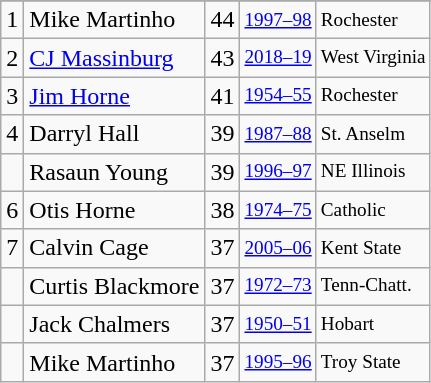<table class="wikitable">
<tr>
</tr>
<tr>
<td>1</td>
<td>Mike Martinho</td>
<td>44</td>
<td style="font-size:80%;"><a href='#'>1997–98</a></td>
<td style="font-size:80%;">Rochester</td>
</tr>
<tr>
<td>2</td>
<td><a href='#'>CJ Massinburg</a></td>
<td>43</td>
<td style="font-size:80%;"><a href='#'>2018–19</a></td>
<td style="font-size:80%;">West Virginia</td>
</tr>
<tr>
<td>3</td>
<td><a href='#'>Jim Horne</a></td>
<td>41</td>
<td style="font-size:80%;"><a href='#'>1954–55</a></td>
<td style="font-size:80%;">Rochester</td>
</tr>
<tr>
<td>4</td>
<td>Darryl Hall</td>
<td>39</td>
<td style="font-size:80%;"><a href='#'>1987–88</a></td>
<td style="font-size:80%;">St. Anselm</td>
</tr>
<tr>
<td></td>
<td>Rasaun Young</td>
<td>39</td>
<td style="font-size:80%;"><a href='#'>1996–97</a></td>
<td style="font-size:80%;">NE Illinois</td>
</tr>
<tr>
<td>6</td>
<td>Otis Horne</td>
<td>38</td>
<td style="font-size:80%;"><a href='#'>1974–75</a></td>
<td style="font-size:80%;">Catholic</td>
</tr>
<tr>
<td>7</td>
<td>Calvin Cage</td>
<td>37</td>
<td style="font-size:80%;"><a href='#'>2005–06</a></td>
<td style="font-size:80%;">Kent State</td>
</tr>
<tr>
<td></td>
<td>Curtis Blackmore</td>
<td>37</td>
<td style="font-size:80%;"><a href='#'>1972–73</a></td>
<td style="font-size:80%;">Tenn-Chatt.</td>
</tr>
<tr>
<td></td>
<td>Jack Chalmers</td>
<td>37</td>
<td style="font-size:80%;"><a href='#'>1950–51</a></td>
<td style="font-size:80%;">Hobart</td>
</tr>
<tr>
<td></td>
<td>Mike Martinho</td>
<td>37</td>
<td style="font-size:80%;"><a href='#'>1995–96</a></td>
<td style="font-size:80%;">Troy State</td>
</tr>
</table>
